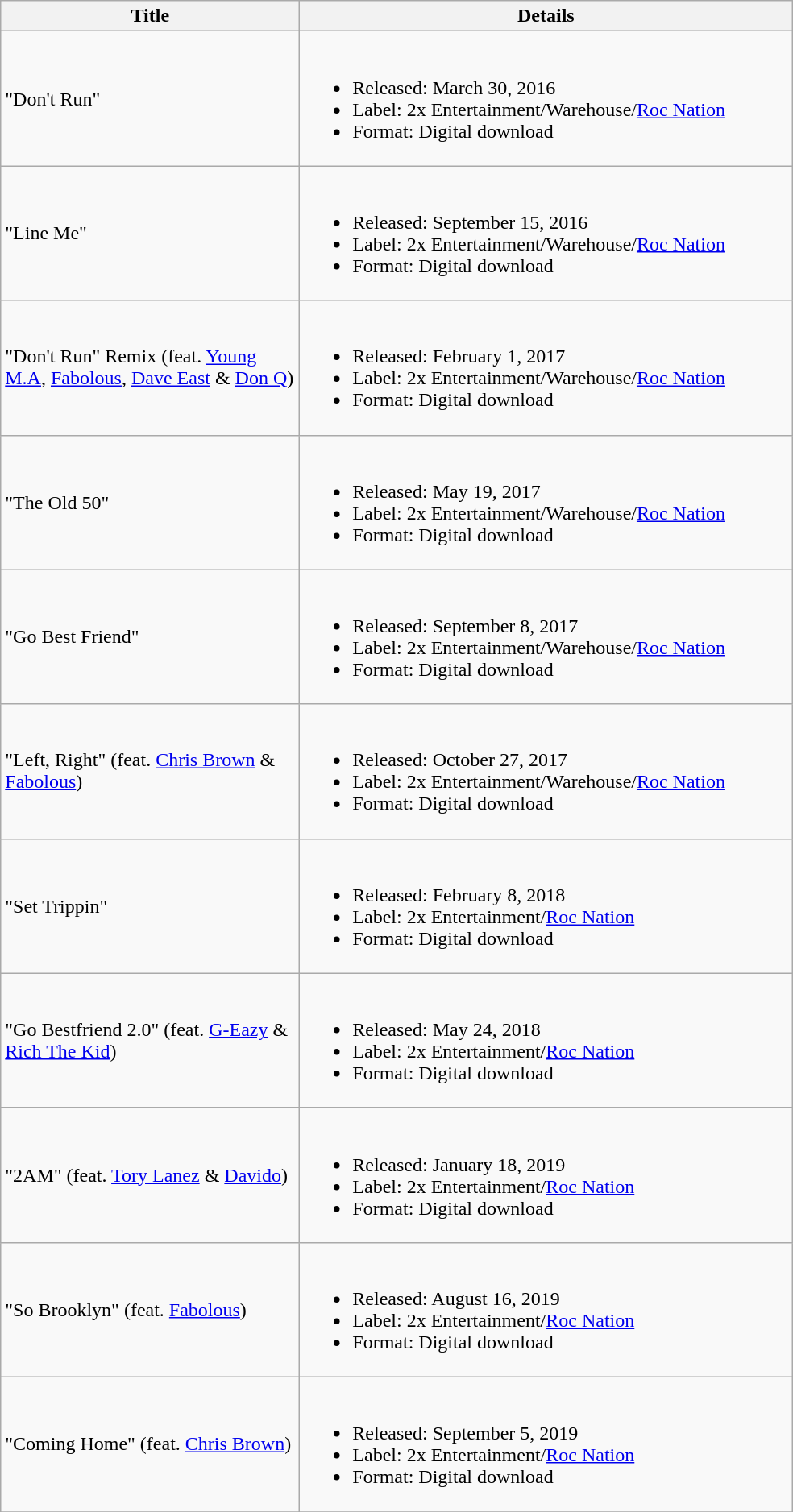<table class="wikitable" style="text-align: left;">
<tr>
<th style="width:15em;">Title</th>
<th style="width:25em;">Details</th>
</tr>
<tr>
<td>"Don't Run"</td>
<td><br><ul><li>Released: March 30, 2016</li><li>Label: 2x Entertainment/Warehouse/<a href='#'>Roc Nation</a></li><li>Format: Digital download</li></ul></td>
</tr>
<tr>
<td>"Line Me"</td>
<td><br><ul><li>Released: September 15, 2016</li><li>Label: 2x Entertainment/Warehouse/<a href='#'>Roc Nation</a></li><li>Format: Digital download</li></ul></td>
</tr>
<tr>
<td>"Don't Run" Remix (feat. <a href='#'>Young M.A</a>, <a href='#'>Fabolous</a>, <a href='#'>Dave East</a> & <a href='#'>Don Q</a>)</td>
<td><br><ul><li>Released: February 1, 2017</li><li>Label: 2x Entertainment/Warehouse/<a href='#'>Roc Nation</a></li><li>Format: Digital download</li></ul></td>
</tr>
<tr>
<td>"The Old 50"</td>
<td><br><ul><li>Released: May 19, 2017</li><li>Label: 2x Entertainment/Warehouse/<a href='#'>Roc Nation</a></li><li>Format: Digital download</li></ul></td>
</tr>
<tr>
<td>"Go Best Friend"</td>
<td><br><ul><li>Released: September 8, 2017</li><li>Label: 2x Entertainment/Warehouse/<a href='#'>Roc Nation</a></li><li>Format: Digital download</li></ul></td>
</tr>
<tr>
<td>"Left, Right" (feat. <a href='#'>Chris Brown</a> & <a href='#'>Fabolous</a>)</td>
<td><br><ul><li>Released: October 27, 2017</li><li>Label: 2x Entertainment/Warehouse/<a href='#'>Roc Nation</a></li><li>Format: Digital download</li></ul></td>
</tr>
<tr>
<td>"Set Trippin"</td>
<td><br><ul><li>Released: February 8, 2018</li><li>Label: 2x Entertainment/<a href='#'>Roc Nation</a></li><li>Format: Digital download</li></ul></td>
</tr>
<tr>
<td>"Go Bestfriend 2.0" (feat. <a href='#'>G-Eazy</a> & <a href='#'>Rich The Kid</a>)</td>
<td><br><ul><li>Released: May 24, 2018</li><li>Label: 2x Entertainment/<a href='#'>Roc Nation</a></li><li>Format: Digital download</li></ul></td>
</tr>
<tr>
<td>"2AM" (feat. <a href='#'>Tory Lanez</a> & <a href='#'>Davido</a>)</td>
<td><br><ul><li>Released: January 18, 2019</li><li>Label: 2x Entertainment/<a href='#'>Roc Nation</a></li><li>Format: Digital download</li></ul></td>
</tr>
<tr>
<td>"So Brooklyn" (feat. <a href='#'>Fabolous</a>)</td>
<td><br><ul><li>Released: August 16, 2019</li><li>Label: 2x Entertainment/<a href='#'>Roc Nation</a></li><li>Format: Digital download</li></ul></td>
</tr>
<tr>
<td>"Coming Home" (feat. <a href='#'>Chris Brown</a>)</td>
<td><br><ul><li>Released: September 5, 2019</li><li>Label: 2x Entertainment/<a href='#'>Roc Nation</a></li><li>Format: Digital download</li></ul></td>
</tr>
<tr>
</tr>
</table>
